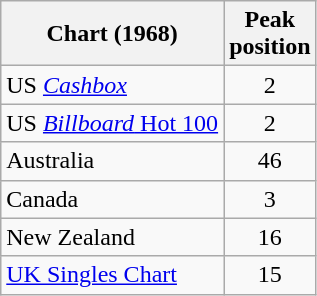<table class="wikitable">
<tr>
<th>Chart (1968)</th>
<th>Peak<br>position</th>
</tr>
<tr>
<td>US <em><a href='#'>Cashbox</a></em></td>
<td style="text-align:center;">2</td>
</tr>
<tr>
<td>US <a href='#'><em>Billboard</em> Hot 100</a></td>
<td style="text-align:center;">2</td>
</tr>
<tr>
<td>Australia</td>
<td style="text-align:center;">46</td>
</tr>
<tr>
<td>Canada</td>
<td style="text-align:center;">3</td>
</tr>
<tr>
<td>New Zealand</td>
<td style="text-align:center;">16</td>
</tr>
<tr>
<td><a href='#'>UK Singles Chart</a></td>
<td style="text-align:center;">15</td>
</tr>
</table>
